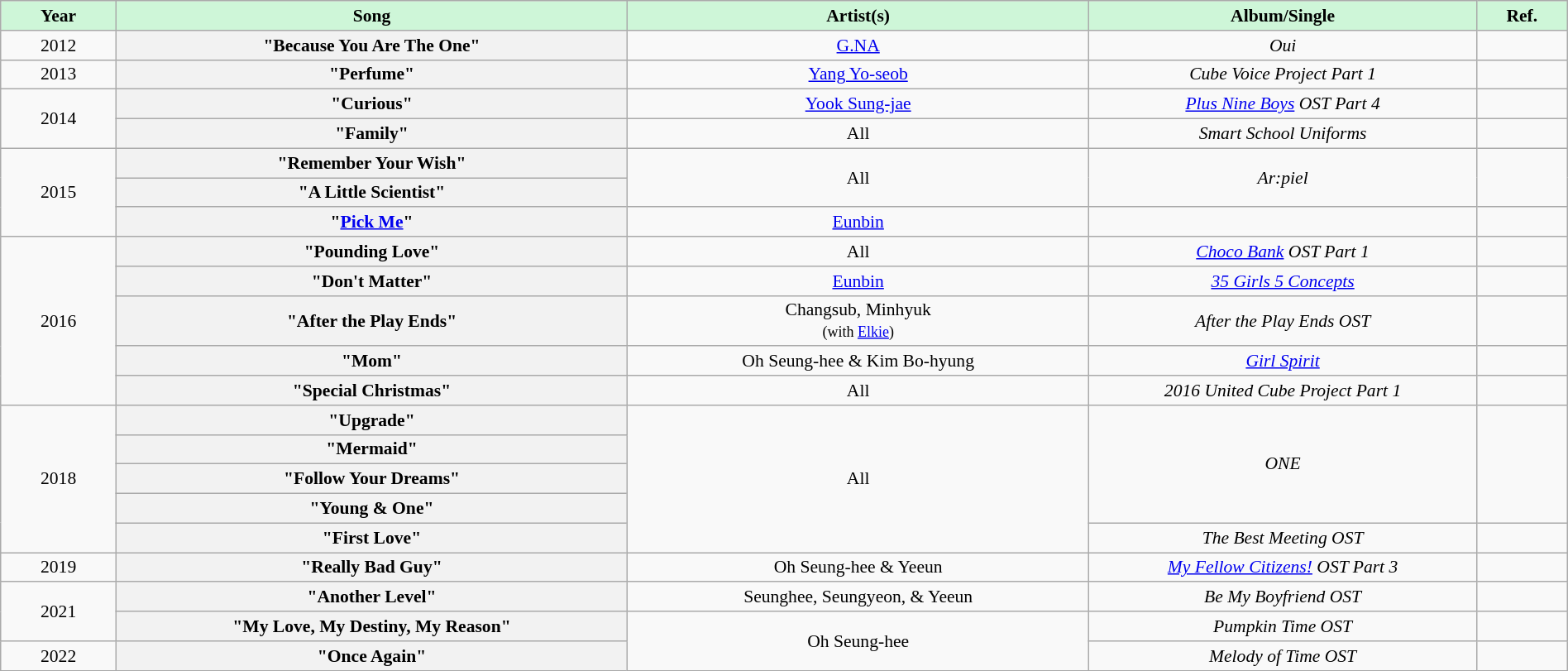<table class="wikitable" style="margin:0.5em auto; clear:both; font-size:.9em; text-align:center; width:100%">
<tr>
<th style="width:40px; background:#CEF6D8;">Year</th>
<th style="width:200px; background:#CEF6D8;">Song</th>
<th style="width:180px; background:#CEF6D8;">Artist(s)</th>
<th style="width:150px; background:#CEF6D8;">Album/Single</th>
<th style="width:30px; background:#CEF6D8;">Ref.</th>
</tr>
<tr>
<td>2012</td>
<th scope="row">"Because You Are The One"</th>
<td><a href='#'>G.NA</a> <br></td>
<td><em>Oui</em></td>
<td></td>
</tr>
<tr>
<td>2013</td>
<th scope="row">"Perfume"</th>
<td><a href='#'>Yang Yo-seob</a> <br></td>
<td><em>Cube Voice Project Part 1</em></td>
<td></td>
</tr>
<tr>
<td rowspan="2">2014</td>
<th scope="row">"Curious"</th>
<td><a href='#'>Yook Sung-jae</a> <br></td>
<td><em><a href='#'>Plus Nine Boys</a> OST Part 4</em></td>
<td></td>
</tr>
<tr>
<th scope="row">"Family"</th>
<td>All <br></td>
<td><em>Smart School Uniforms</em></td>
<td></td>
</tr>
<tr>
<td rowspan="3">2015</td>
<th scope="row">"Remember Your Wish" </th>
<td rowspan="2">All</td>
<td rowspan="2"><em>Ar:piel</em></td>
<td rowspan="2"></td>
</tr>
<tr>
<th scope="row">"A Little Scientist" </th>
</tr>
<tr>
<th scope="row">"<a href='#'>Pick Me</a>"</th>
<td><a href='#'>Eunbin</a></td>
<td></td>
<td></td>
</tr>
<tr>
<td rowspan="5">2016</td>
<th scope="row">"Pounding Love"</th>
<td>All</td>
<td><em><a href='#'>Choco Bank</a> OST Part 1</em></td>
<td></td>
</tr>
<tr>
<th scope="row">"Don't Matter" <br></th>
<td><a href='#'>Eunbin</a></td>
<td><em><a href='#'>35 Girls 5 Concepts</a></em></td>
<td></td>
</tr>
<tr>
<th scope="row">"After the Play Ends" <br></th>
<td>Changsub, Minhyuk <br> <small>(with <a href='#'>Elkie</a>)</small></td>
<td><em>After the Play Ends OST</em></td>
<td></td>
</tr>
<tr>
<th scope="row">"Mom"</th>
<td>Oh Seung-hee & Kim Bo-hyung</td>
<td><em><a href='#'>Girl Spirit</a></em></td>
<td></td>
</tr>
<tr>
<th scope="row">"Special Christmas"</th>
<td>All <br></td>
<td><em>2016 United Cube Project Part 1</em></td>
<td></td>
</tr>
<tr>
<td rowspan="5">2018</td>
<th scope="row">"Upgrade"</th>
<td rowspan="5">All</td>
<td rowspan="4"><em>ONE</em></td>
<td rowspan="4"></td>
</tr>
<tr>
<th scope="row">"Mermaid"</th>
</tr>
<tr>
<th scope="row">"Follow Your Dreams" <br></th>
</tr>
<tr>
<th scope="row">"Young & One"</th>
</tr>
<tr>
<th scope="row">"First Love" </th>
<td><em>The Best Meeting OST</em></td>
<td></td>
</tr>
<tr>
<td>2019</td>
<th scope="row">"Really Bad Guy" </th>
<td>Oh Seung-hee & Yeeun</td>
<td><em><a href='#'>My Fellow Citizens!</a> OST Part 3</em></td>
<td></td>
</tr>
<tr>
<td rowspan="2">2021</td>
<th scope="row">"Another Level"</th>
<td>Seunghee, Seungyeon, & Yeeun</td>
<td><em>Be My Boyfriend OST</em></td>
<td></td>
</tr>
<tr>
<th scope="row">"My Love, My Destiny, My Reason"<br></th>
<td rowspan="2">Oh Seung-hee</td>
<td><em>Pumpkin Time OST</em></td>
<td></td>
</tr>
<tr>
<td>2022</td>
<th scope="row">"Once Again"</th>
<td><em>Melody of Time OST</em></td>
<td></td>
</tr>
</table>
